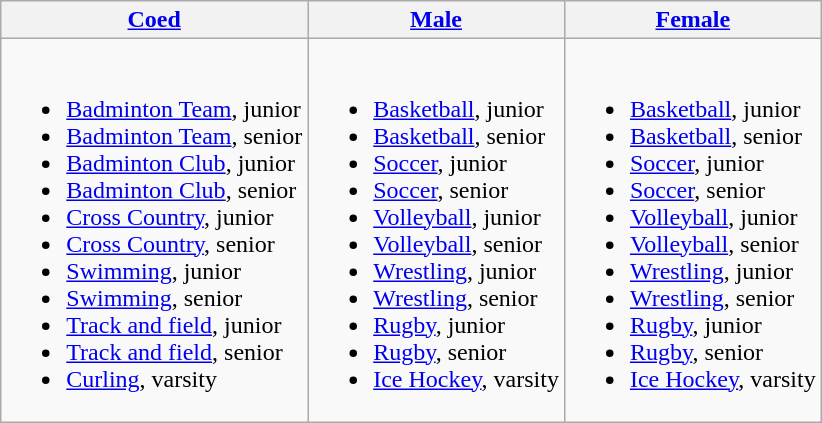<table class="wikitable">
<tr>
<th><a href='#'>Coed</a></th>
<th><a href='#'>Male</a></th>
<th><a href='#'>Female</a></th>
</tr>
<tr style="vertical-align:top;">
<td><br><ul><li><a href='#'>Badminton Team</a>, junior</li><li><a href='#'>Badminton Team</a>, senior</li><li><a href='#'>Badminton Club</a>, junior</li><li><a href='#'>Badminton Club</a>, senior</li><li><a href='#'>Cross Country</a>, junior</li><li><a href='#'>Cross Country</a>, senior</li><li><a href='#'>Swimming</a>, junior</li><li><a href='#'>Swimming</a>, senior</li><li><a href='#'>Track and field</a>, junior</li><li><a href='#'>Track and field</a>, senior</li><li><a href='#'>Curling</a>, varsity</li></ul></td>
<td><br><ul><li><a href='#'>Basketball</a>, junior</li><li><a href='#'>Basketball</a>, senior</li><li><a href='#'>Soccer</a>, junior</li><li><a href='#'>Soccer</a>, senior</li><li><a href='#'>Volleyball</a>, junior</li><li><a href='#'>Volleyball</a>, senior</li><li><a href='#'>Wrestling</a>, junior</li><li><a href='#'>Wrestling</a>, senior</li><li><a href='#'>Rugby</a>, junior</li><li><a href='#'>Rugby</a>, senior</li><li><a href='#'>Ice Hockey</a>, varsity</li></ul></td>
<td><br><ul><li><a href='#'>Basketball</a>, junior</li><li><a href='#'>Basketball</a>, senior</li><li><a href='#'>Soccer</a>, junior</li><li><a href='#'>Soccer</a>, senior</li><li><a href='#'>Volleyball</a>, junior</li><li><a href='#'>Volleyball</a>, senior</li><li><a href='#'>Wrestling</a>, junior</li><li><a href='#'>Wrestling</a>, senior</li><li><a href='#'>Rugby</a>, junior</li><li><a href='#'>Rugby</a>, senior</li><li><a href='#'>Ice Hockey</a>, varsity</li></ul></td>
</tr>
</table>
